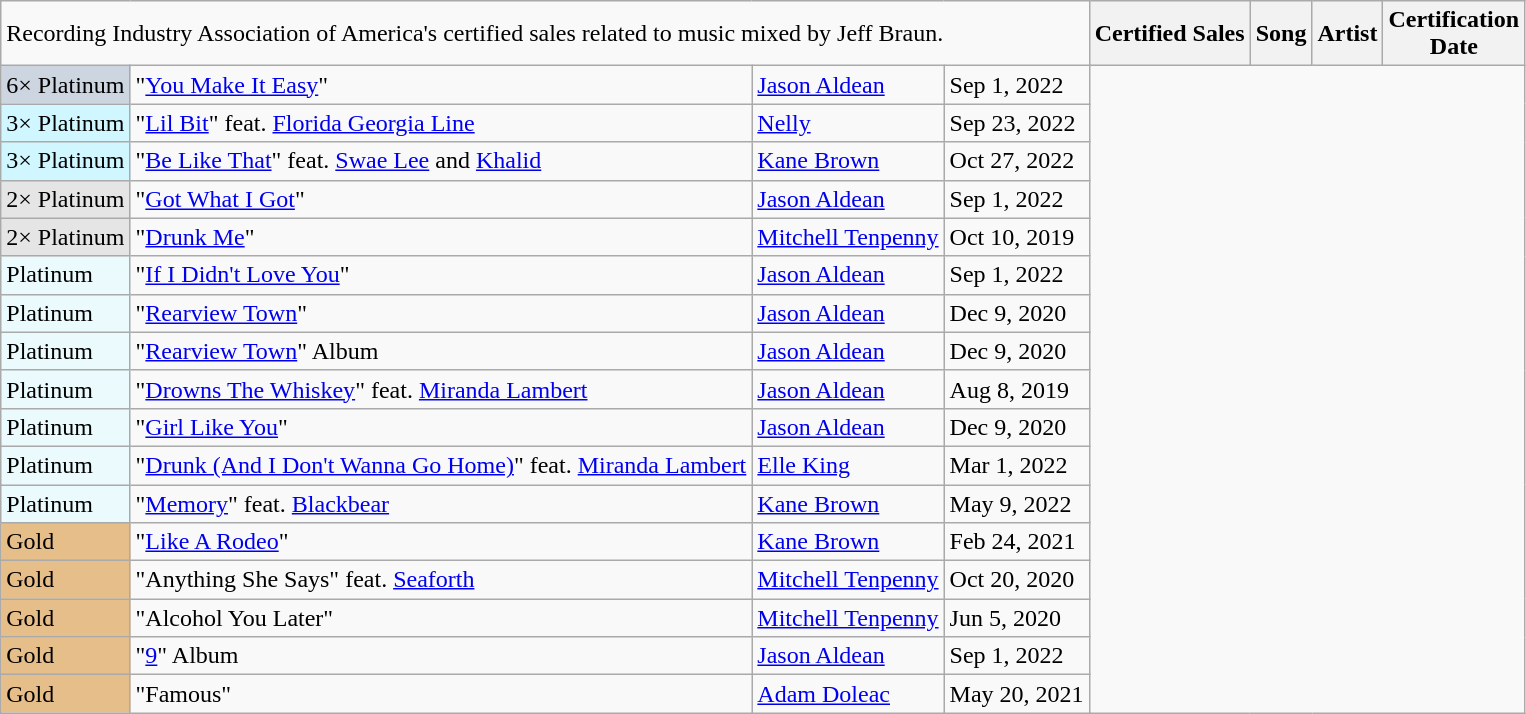<table class="wikitable mw-collapsible mw-collapsed">
<tr>
<td colspan="8">Recording Industry Association of America's certified sales related to music mixed by Jeff Braun.  </td>
<th>Certified Sales</th>
<th>Song</th>
<th>Artist</th>
<th>Certification<br>Date</th>
</tr>
<tr>
<td bgcolor=#CDD5E0>6× Platinum</td>
<td>"<a href='#'>You Make It Easy</a>"</td>
<td><a href='#'>Jason Aldean</a></td>
<td>Sep 1, 2022</td>
</tr>
<tr>
<td bgcolor=#D0F6FF>3× Platinum</td>
<td>"<a href='#'>Lil Bit</a>" feat. <a href='#'>Florida Georgia Line</a></td>
<td><a href='#'>Nelly</a></td>
<td>Sep 23, 2022</td>
</tr>
<tr>
<td bgcolor=#D0F6FF>3× Platinum</td>
<td>"<a href='#'>Be Like That</a>" feat. <a href='#'>Swae Lee</a> and <a href='#'>Khalid</a></td>
<td><a href='#'>Kane Brown</a></td>
<td>Oct 27, 2022</td>
</tr>
<tr>
<td bgcolor="#E5E5E5">2× Platinum</td>
<td>"<a href='#'>Got What I Got</a>"</td>
<td><a href='#'>Jason Aldean</a></td>
<td>Sep 1, 2022</td>
</tr>
<tr>
<td bgcolor=#E5E5E5>2× Platinum</td>
<td>"<a href='#'>Drunk Me</a>"</td>
<td><a href='#'>Mitchell Tenpenny</a></td>
<td>Oct 10, 2019</td>
</tr>
<tr>
<td bgcolor=#EAFAFD>Platinum</td>
<td>"<a href='#'>If I Didn't Love You</a>"</td>
<td><a href='#'>Jason Aldean</a></td>
<td>Sep 1, 2022</td>
</tr>
<tr>
<td bgcolor=#EAFAFD>Platinum</td>
<td>"<a href='#'>Rearview Town</a>"</td>
<td><a href='#'>Jason Aldean</a></td>
<td>Dec 9, 2020</td>
</tr>
<tr>
<td bgcolor=#EAFAFD>Platinum</td>
<td>"<a href='#'>Rearview Town</a>" Album</td>
<td><a href='#'>Jason Aldean</a></td>
<td>Dec 9, 2020</td>
</tr>
<tr>
<td bgcolor=#EAFAFD>Platinum</td>
<td>"<a href='#'>Drowns The Whiskey</a>" feat. <a href='#'>Miranda Lambert</a></td>
<td><a href='#'>Jason Aldean</a></td>
<td>Aug 8, 2019</td>
</tr>
<tr>
<td bgcolor=#EAFAFD>Platinum</td>
<td>"<a href='#'>Girl Like You</a>"</td>
<td><a href='#'>Jason Aldean</a></td>
<td>Dec 9, 2020</td>
</tr>
<tr>
<td bgcolor=#EAFAFD>Platinum</td>
<td>"<a href='#'>Drunk (And I Don't Wanna Go Home)</a>" feat. <a href='#'>Miranda Lambert</a></td>
<td><a href='#'>Elle King</a></td>
<td>Mar 1, 2022</td>
</tr>
<tr>
<td bgcolor=#EAFAFD>Platinum</td>
<td>"<a href='#'>Memory</a>" feat. <a href='#'>Blackbear</a></td>
<td><a href='#'>Kane Brown</a></td>
<td>May 9, 2022</td>
</tr>
<tr>
<td bgcolor=#E6BE8A>Gold</td>
<td>"<a href='#'>Like A Rodeo</a>"</td>
<td><a href='#'>Kane Brown</a></td>
<td>Feb 24, 2021</td>
</tr>
<tr>
<td bgcolor=#E6BE8A>Gold</td>
<td>"Anything She Says" feat. <a href='#'>Seaforth</a></td>
<td><a href='#'>Mitchell Tenpenny</a></td>
<td>Oct 20, 2020</td>
</tr>
<tr>
<td bgcolor=#E6BE8A>Gold</td>
<td>"Alcohol You Later"</td>
<td><a href='#'>Mitchell Tenpenny</a></td>
<td>Jun 5, 2020</td>
</tr>
<tr>
<td bgcolor=#E6BE8A>Gold</td>
<td>"<a href='#'>9</a>" Album</td>
<td><a href='#'>Jason Aldean</a></td>
<td>Sep 1, 2022</td>
</tr>
<tr>
<td bgcolor=#E6BE8A>Gold</td>
<td>"Famous"</td>
<td><a href='#'>Adam Doleac</a></td>
<td>May 20, 2021</td>
</tr>
</table>
